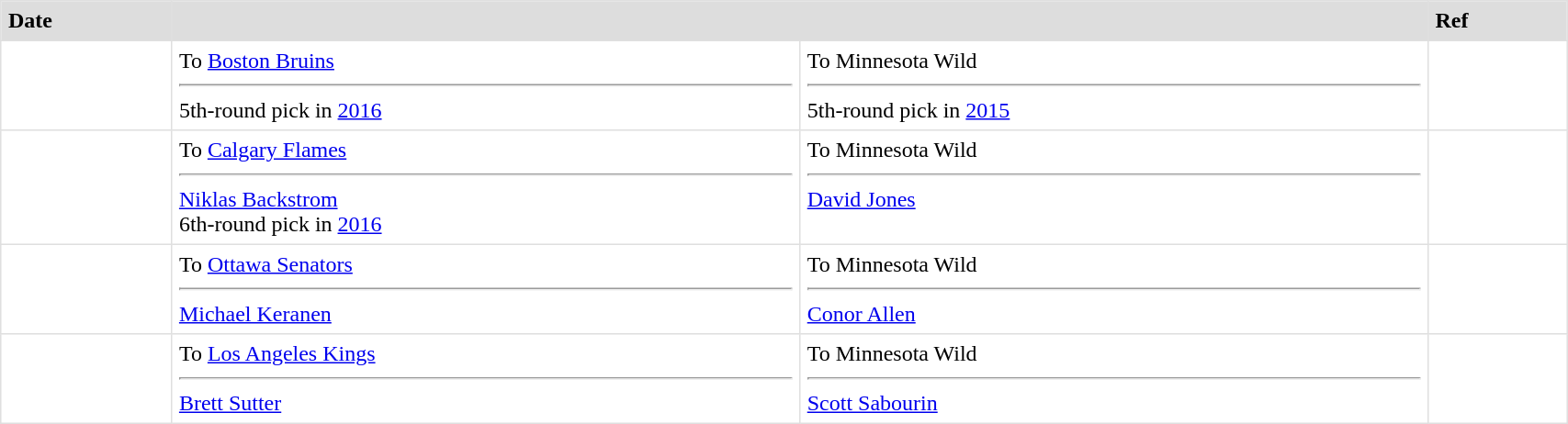<table border=1 style="border-collapse:collapse" bordercolor="#DFDFDF" cellpadding="5" width=90%>
<tr bgcolor="#dddddd">
<td><strong>Date</strong></td>
<th colspan="2"></th>
<td><strong>Ref</strong></td>
</tr>
<tr>
<td></td>
<td valign="top">To <a href='#'>Boston Bruins</a> <hr>5th-round pick in <a href='#'>2016</a></td>
<td valign="top">To Minnesota Wild<hr>5th-round pick in <a href='#'>2015</a></td>
<td></td>
</tr>
<tr>
<td></td>
<td valign="top">To <a href='#'>Calgary Flames</a> <hr><a href='#'>Niklas Backstrom</a><br>6th-round pick in <a href='#'>2016</a></td>
<td valign="top">To Minnesota Wild<hr><a href='#'>David Jones</a></td>
<td></td>
</tr>
<tr>
<td></td>
<td valign="top">To <a href='#'>Ottawa Senators</a> <hr><a href='#'>Michael Keranen</a></td>
<td valign="top">To Minnesota Wild<hr><a href='#'>Conor Allen</a></td>
<td></td>
</tr>
<tr>
<td></td>
<td valign="top">To <a href='#'>Los Angeles Kings</a> <hr><a href='#'>Brett Sutter</a></td>
<td valign="top">To Minnesota Wild<hr><a href='#'>Scott Sabourin</a></td>
<td></td>
</tr>
</table>
